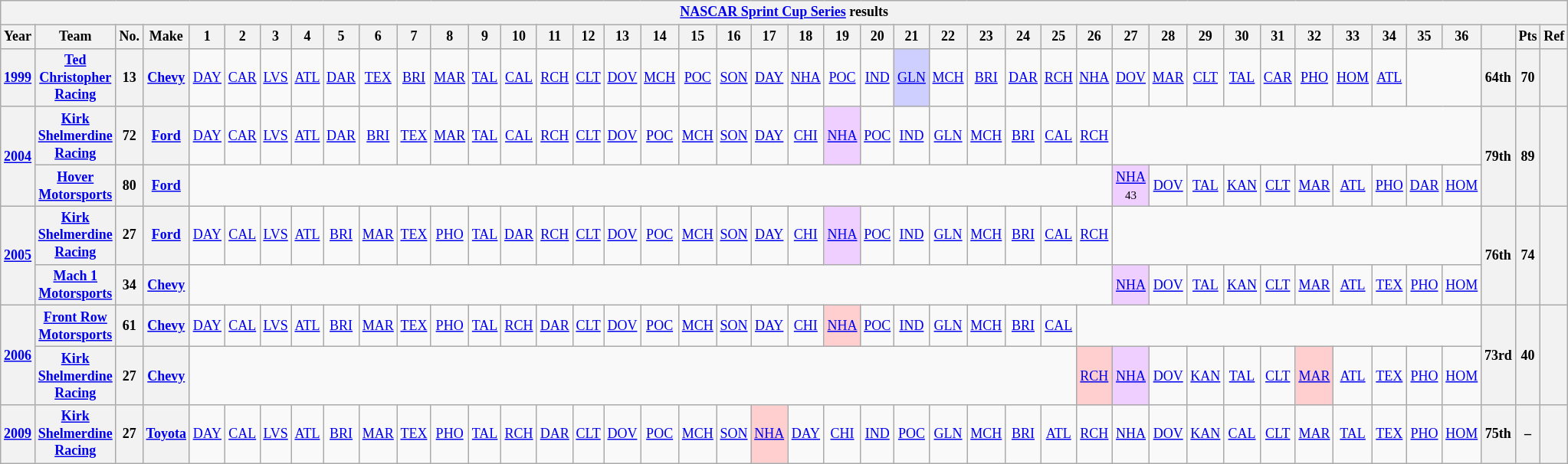<table class="wikitable" style="text-align:center; font-size:75%">
<tr>
<th colspan=45><a href='#'>NASCAR Sprint Cup Series</a> results</th>
</tr>
<tr>
<th>Year</th>
<th>Team</th>
<th>No.</th>
<th>Make</th>
<th>1</th>
<th>2</th>
<th>3</th>
<th>4</th>
<th>5</th>
<th>6</th>
<th>7</th>
<th>8</th>
<th>9</th>
<th>10</th>
<th>11</th>
<th>12</th>
<th>13</th>
<th>14</th>
<th>15</th>
<th>16</th>
<th>17</th>
<th>18</th>
<th>19</th>
<th>20</th>
<th>21</th>
<th>22</th>
<th>23</th>
<th>24</th>
<th>25</th>
<th>26</th>
<th>27</th>
<th>28</th>
<th>29</th>
<th>30</th>
<th>31</th>
<th>32</th>
<th>33</th>
<th>34</th>
<th>35</th>
<th>36</th>
<th></th>
<th>Pts</th>
<th>Ref</th>
</tr>
<tr>
<th><a href='#'>1999</a></th>
<th><a href='#'>Ted Christopher Racing</a></th>
<th>13</th>
<th><a href='#'>Chevy</a></th>
<td><a href='#'>DAY</a></td>
<td><a href='#'>CAR</a></td>
<td><a href='#'>LVS</a></td>
<td><a href='#'>ATL</a></td>
<td><a href='#'>DAR</a></td>
<td><a href='#'>TEX</a></td>
<td><a href='#'>BRI</a></td>
<td><a href='#'>MAR</a></td>
<td><a href='#'>TAL</a></td>
<td><a href='#'>CAL</a></td>
<td><a href='#'>RCH</a></td>
<td><a href='#'>CLT</a></td>
<td><a href='#'>DOV</a></td>
<td><a href='#'>MCH</a></td>
<td><a href='#'>POC</a></td>
<td><a href='#'>SON</a></td>
<td><a href='#'>DAY</a></td>
<td><a href='#'>NHA</a></td>
<td><a href='#'>POC</a></td>
<td><a href='#'>IND</a></td>
<td style="background:#CFCFFF;"><a href='#'>GLN</a><br></td>
<td><a href='#'>MCH</a></td>
<td><a href='#'>BRI</a></td>
<td><a href='#'>DAR</a></td>
<td><a href='#'>RCH</a></td>
<td><a href='#'>NHA</a></td>
<td><a href='#'>DOV</a></td>
<td><a href='#'>MAR</a></td>
<td><a href='#'>CLT</a></td>
<td><a href='#'>TAL</a></td>
<td><a href='#'>CAR</a></td>
<td><a href='#'>PHO</a></td>
<td><a href='#'>HOM</a></td>
<td><a href='#'>ATL</a></td>
<td colspan=2></td>
<th>64th</th>
<th>70</th>
<th></th>
</tr>
<tr>
<th rowspan=2><a href='#'>2004</a></th>
<th><a href='#'>Kirk Shelmerdine Racing</a></th>
<th>72</th>
<th><a href='#'>Ford</a></th>
<td><a href='#'>DAY</a></td>
<td><a href='#'>CAR</a></td>
<td><a href='#'>LVS</a></td>
<td><a href='#'>ATL</a></td>
<td><a href='#'>DAR</a></td>
<td><a href='#'>BRI</a></td>
<td><a href='#'>TEX</a></td>
<td><a href='#'>MAR</a></td>
<td><a href='#'>TAL</a></td>
<td><a href='#'>CAL</a></td>
<td><a href='#'>RCH</a></td>
<td><a href='#'>CLT</a></td>
<td><a href='#'>DOV</a></td>
<td><a href='#'>POC</a></td>
<td><a href='#'>MCH</a></td>
<td><a href='#'>SON</a></td>
<td><a href='#'>DAY</a></td>
<td><a href='#'>CHI</a></td>
<td style="background:#EFCFFF;"><a href='#'>NHA</a><br></td>
<td><a href='#'>POC</a></td>
<td><a href='#'>IND</a></td>
<td><a href='#'>GLN</a></td>
<td><a href='#'>MCH</a></td>
<td><a href='#'>BRI</a></td>
<td><a href='#'>CAL</a></td>
<td><a href='#'>RCH</a></td>
<td colspan=10></td>
<th rowspan=2>79th</th>
<th rowspan=2>89</th>
<th rowspan=2></th>
</tr>
<tr>
<th><a href='#'>Hover Motorsports</a></th>
<th>80</th>
<th><a href='#'>Ford</a></th>
<td colspan=26></td>
<td style="background:#EFCFFF;"><a href='#'>NHA</a><br><small>43</small></td>
<td><a href='#'>DOV</a></td>
<td><a href='#'>TAL</a></td>
<td><a href='#'>KAN</a></td>
<td><a href='#'>CLT</a></td>
<td><a href='#'>MAR</a></td>
<td><a href='#'>ATL</a></td>
<td><a href='#'>PHO</a></td>
<td><a href='#'>DAR</a></td>
<td><a href='#'>HOM</a></td>
</tr>
<tr>
<th rowspan=2><a href='#'>2005</a></th>
<th><a href='#'>Kirk Shelmerdine Racing</a></th>
<th>27</th>
<th><a href='#'>Ford</a></th>
<td><a href='#'>DAY</a></td>
<td><a href='#'>CAL</a></td>
<td><a href='#'>LVS</a></td>
<td><a href='#'>ATL</a></td>
<td><a href='#'>BRI</a></td>
<td><a href='#'>MAR</a></td>
<td><a href='#'>TEX</a></td>
<td><a href='#'>PHO</a></td>
<td><a href='#'>TAL</a></td>
<td><a href='#'>DAR</a></td>
<td><a href='#'>RCH</a></td>
<td><a href='#'>CLT</a></td>
<td><a href='#'>DOV</a></td>
<td><a href='#'>POC</a></td>
<td><a href='#'>MCH</a></td>
<td><a href='#'>SON</a></td>
<td><a href='#'>DAY</a></td>
<td><a href='#'>CHI</a></td>
<td style="background:#EFCFFF;"><a href='#'>NHA</a><br></td>
<td><a href='#'>POC</a></td>
<td><a href='#'>IND</a></td>
<td><a href='#'>GLN</a></td>
<td><a href='#'>MCH</a></td>
<td><a href='#'>BRI</a></td>
<td><a href='#'>CAL</a></td>
<td><a href='#'>RCH</a></td>
<td colspan=10></td>
<th rowspan=2>76th</th>
<th rowspan=2>74</th>
<th rowspan=2></th>
</tr>
<tr>
<th><a href='#'>Mach 1 Motorsports</a></th>
<th>34</th>
<th><a href='#'>Chevy</a></th>
<td colspan=26></td>
<td style="background:#EFCFFF;"><a href='#'>NHA</a><br></td>
<td><a href='#'>DOV</a></td>
<td><a href='#'>TAL</a></td>
<td><a href='#'>KAN</a></td>
<td><a href='#'>CLT</a></td>
<td><a href='#'>MAR</a></td>
<td><a href='#'>ATL</a></td>
<td><a href='#'>TEX</a></td>
<td><a href='#'>PHO</a></td>
<td><a href='#'>HOM</a></td>
</tr>
<tr>
<th rowspan=2><a href='#'>2006</a></th>
<th><a href='#'>Front Row Motorsports</a></th>
<th>61</th>
<th><a href='#'>Chevy</a></th>
<td><a href='#'>DAY</a></td>
<td><a href='#'>CAL</a></td>
<td><a href='#'>LVS</a></td>
<td><a href='#'>ATL</a></td>
<td><a href='#'>BRI</a></td>
<td><a href='#'>MAR</a></td>
<td><a href='#'>TEX</a></td>
<td><a href='#'>PHO</a></td>
<td><a href='#'>TAL</a></td>
<td><a href='#'>RCH</a></td>
<td><a href='#'>DAR</a></td>
<td><a href='#'>CLT</a></td>
<td><a href='#'>DOV</a></td>
<td><a href='#'>POC</a></td>
<td><a href='#'>MCH</a></td>
<td><a href='#'>SON</a></td>
<td><a href='#'>DAY</a></td>
<td><a href='#'>CHI</a></td>
<td style="background:#FFCFCF;"><a href='#'>NHA</a><br></td>
<td><a href='#'>POC</a></td>
<td><a href='#'>IND</a></td>
<td><a href='#'>GLN</a></td>
<td><a href='#'>MCH</a></td>
<td><a href='#'>BRI</a></td>
<td><a href='#'>CAL</a></td>
<td colspan=11></td>
<th rowspan=2>73rd</th>
<th rowspan=2>40</th>
<th rowspan=2></th>
</tr>
<tr>
<th><a href='#'>Kirk Shelmerdine Racing</a></th>
<th>27</th>
<th><a href='#'>Chevy</a></th>
<td colspan=25></td>
<td style="background:#FFCFCF;"><a href='#'>RCH</a><br></td>
<td style="background:#EFCFFF;"><a href='#'>NHA</a><br></td>
<td><a href='#'>DOV</a></td>
<td><a href='#'>KAN</a></td>
<td><a href='#'>TAL</a></td>
<td><a href='#'>CLT</a></td>
<td style="background:#FFCFCF;"><a href='#'>MAR</a><br></td>
<td><a href='#'>ATL</a></td>
<td><a href='#'>TEX</a></td>
<td><a href='#'>PHO</a></td>
<td><a href='#'>HOM</a></td>
</tr>
<tr>
<th><a href='#'>2009</a></th>
<th><a href='#'>Kirk Shelmerdine Racing</a></th>
<th>27</th>
<th><a href='#'>Toyota</a></th>
<td><a href='#'>DAY</a></td>
<td><a href='#'>CAL</a></td>
<td><a href='#'>LVS</a></td>
<td><a href='#'>ATL</a></td>
<td><a href='#'>BRI</a></td>
<td><a href='#'>MAR</a></td>
<td><a href='#'>TEX</a></td>
<td><a href='#'>PHO</a></td>
<td><a href='#'>TAL</a></td>
<td><a href='#'>RCH</a></td>
<td><a href='#'>DAR</a></td>
<td><a href='#'>CLT</a></td>
<td><a href='#'>DOV</a></td>
<td><a href='#'>POC</a></td>
<td><a href='#'>MCH</a></td>
<td><a href='#'>SON</a></td>
<td style="background:#FFCFCF;"><a href='#'>NHA</a><br></td>
<td><a href='#'>DAY</a></td>
<td><a href='#'>CHI</a></td>
<td><a href='#'>IND</a></td>
<td><a href='#'>POC</a></td>
<td><a href='#'>GLN</a></td>
<td><a href='#'>MCH</a></td>
<td><a href='#'>BRI</a></td>
<td><a href='#'>ATL</a></td>
<td><a href='#'>RCH</a></td>
<td><a href='#'>NHA</a></td>
<td><a href='#'>DOV</a></td>
<td><a href='#'>KAN</a></td>
<td><a href='#'>CAL</a></td>
<td><a href='#'>CLT</a></td>
<td><a href='#'>MAR</a></td>
<td><a href='#'>TAL</a></td>
<td><a href='#'>TEX</a></td>
<td><a href='#'>PHO</a></td>
<td><a href='#'>HOM</a></td>
<th>75th</th>
<th>–</th>
<th></th>
</tr>
</table>
